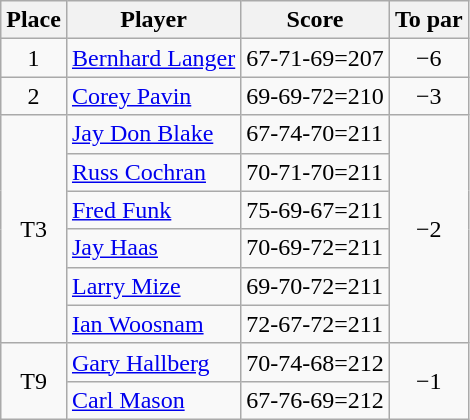<table class="wikitable">
<tr>
<th>Place</th>
<th>Player</th>
<th>Score</th>
<th>To par</th>
</tr>
<tr>
<td align=center>1</td>
<td> <a href='#'>Bernhard Langer</a></td>
<td>67-71-69=207</td>
<td align=center>−6</td>
</tr>
<tr>
<td align=center>2</td>
<td> <a href='#'>Corey Pavin</a></td>
<td>69-69-72=210</td>
<td align=center>−3</td>
</tr>
<tr>
<td rowspan=6 align=center>T3</td>
<td> <a href='#'>Jay Don Blake</a></td>
<td>67-74-70=211</td>
<td rowspan=6 align=center>−2</td>
</tr>
<tr>
<td> <a href='#'>Russ Cochran</a></td>
<td>70-71-70=211</td>
</tr>
<tr>
<td> <a href='#'>Fred Funk</a></td>
<td>75-69-67=211</td>
</tr>
<tr>
<td> <a href='#'>Jay Haas</a></td>
<td>70-69-72=211</td>
</tr>
<tr>
<td> <a href='#'>Larry Mize</a></td>
<td>69-70-72=211</td>
</tr>
<tr>
<td> <a href='#'>Ian Woosnam</a></td>
<td>72-67-72=211</td>
</tr>
<tr>
<td rowspan=2 align=center>T9</td>
<td> <a href='#'>Gary Hallberg</a></td>
<td>70-74-68=212</td>
<td rowspan=2 align=center>−1</td>
</tr>
<tr>
<td> <a href='#'>Carl Mason</a></td>
<td>67-76-69=212</td>
</tr>
</table>
